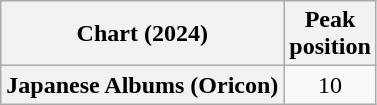<table class="wikitable plainrowheaders" style="text-align:center">
<tr>
<th scope="col">Chart (2024)</th>
<th scope="col">Peak<br>position</th>
</tr>
<tr>
<th scope="row">Japanese Albums (Oricon)</th>
<td>10</td>
</tr>
</table>
